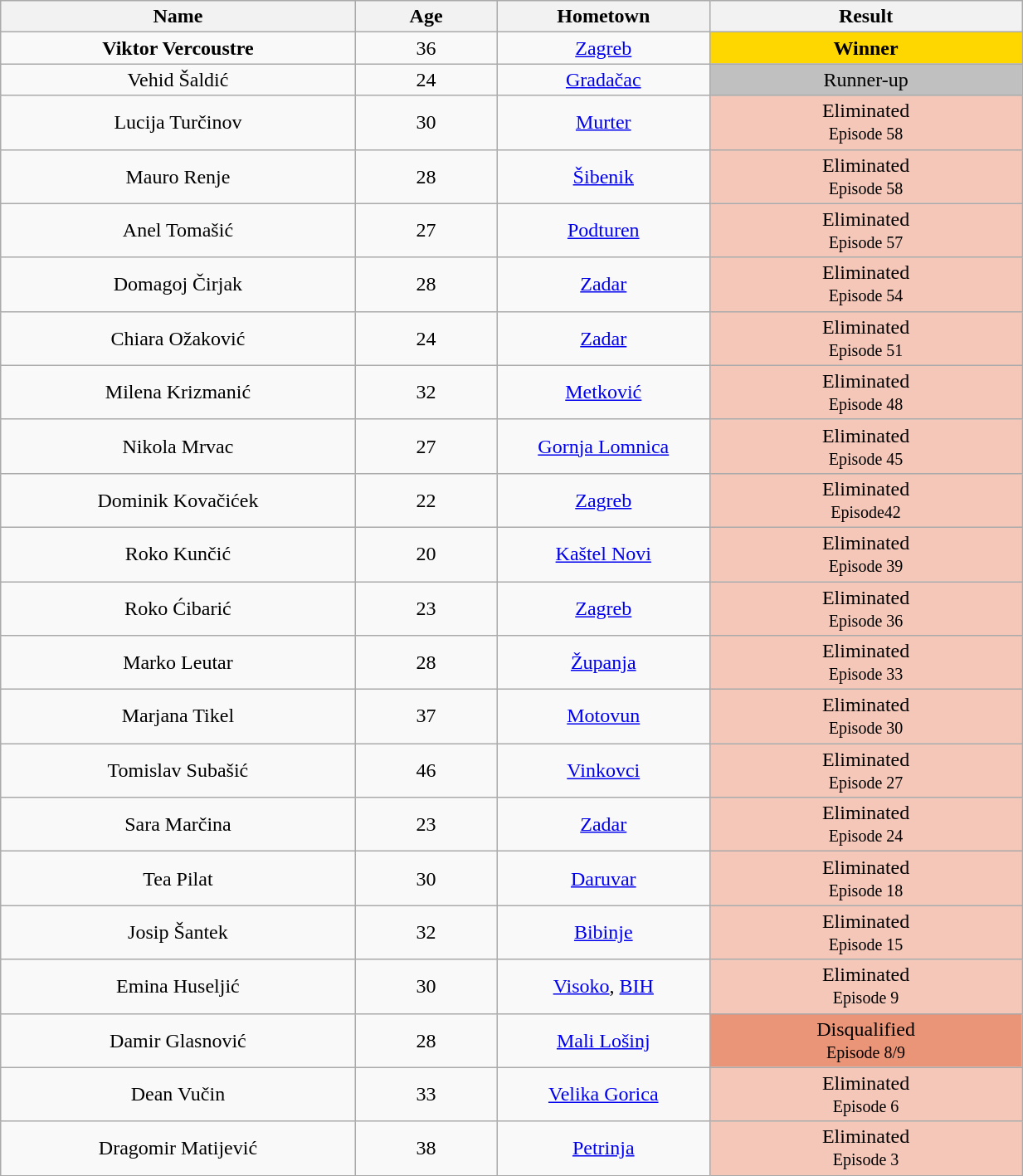<table class="wikitable sortable" style="text-align:center; font-size:100%; width:65%;">
<tr>
<th style="width:25%;">Name</th>
<th style="width:10%; text-align:center;">Age</th>
<th style="width:15%;">Hometown</th>
<th style="width:22%;">Result</th>
</tr>
<tr>
<td rowspan="1"  text-align:center"><strong>Viktor Vercoustre</strong></td>
<td rowspan="1"  text-align:center">36</td>
<td rowspan="1"  text-align:center"><a href='#'>Zagreb</a></td>
<td bgcolor="gold"><strong>Winner</strong></td>
</tr>
<tr>
<td>Vehid Šaldić</td>
<td>24</td>
<td><a href='#'>Gradačac</a></td>
<td bgcolor="silver">Runner-up</td>
</tr>
<tr>
<td>Lucija Turčinov</td>
<td>30</td>
<td><a href='#'>Murter</a></td>
<td bgcolor="f4c7b8">Eliminated<br><small>Episode 58</small></td>
</tr>
<tr>
<td>Mauro Renje</td>
<td>28</td>
<td><a href='#'>Šibenik</a></td>
<td bgcolor="f4c7b8">Eliminated<br><small>Episode 58</small></td>
</tr>
<tr>
<td>Anel Tomašić</td>
<td>27</td>
<td><a href='#'>Podturen</a></td>
<td bgcolor="f4c7b8">Eliminated<br><small>Episode 57</small></td>
</tr>
<tr>
<td>Domagoj Čirjak</td>
<td>28</td>
<td><a href='#'>Zadar</a></td>
<td bgcolor="f4c7b8">Eliminated<br><small>Episode 54</small></td>
</tr>
<tr>
<td>Chiara Ožaković</td>
<td>24</td>
<td><a href='#'>Zadar</a></td>
<td bgcolor="f4c7b8">Eliminated<br><small>Episode 51</small></td>
</tr>
<tr>
<td>Milena Krizmanić</td>
<td>32</td>
<td><a href='#'>Metković</a></td>
<td bgcolor="f4c7b8">Eliminated<br><small>Episode 48</small></td>
</tr>
<tr>
<td>Nikola Mrvac</td>
<td>27</td>
<td><a href='#'>Gornja Lomnica</a></td>
<td bgcolor="f4c7b8">Eliminated<br><small>Episode 45</small></td>
</tr>
<tr>
<td>Dominik Kovačićek</td>
<td>22</td>
<td><a href='#'>Zagreb</a></td>
<td bgcolor="f4c7b8">Eliminated<br><small>Episode42</small></td>
</tr>
<tr>
<td>Roko Kunčić</td>
<td>20</td>
<td><a href='#'>Kaštel Novi</a></td>
<td bgcolor="f4c7b8">Eliminated<br><small>Episode 39</small></td>
</tr>
<tr>
<td>Roko Ćibarić</td>
<td>23</td>
<td><a href='#'>Zagreb</a></td>
<td bgcolor="f4c7b8">Eliminated<br><small>Episode 36</small></td>
</tr>
<tr>
<td>Marko Leutar</td>
<td>28</td>
<td><a href='#'>Županja</a></td>
<td bgcolor="f4c7b8">Eliminated<br><small>Episode 33</small></td>
</tr>
<tr>
<td>Marjana Tikel</td>
<td>37</td>
<td><a href='#'>Motovun</a></td>
<td bgcolor="f4c7b8">Eliminated<br><small>Episode 30</small></td>
</tr>
<tr>
<td>Tomislav Subašić</td>
<td>46</td>
<td><a href='#'>Vinkovci</a></td>
<td bgcolor="f4c7b8">Eliminated<br><small>Episode 27</small></td>
</tr>
<tr>
<td>Sara Marčina</td>
<td>23</td>
<td><a href='#'>Zadar</a></td>
<td bgcolor="f4c7b8">Eliminated<br><small>Episode 24</small></td>
</tr>
<tr>
<td>Tea Pilat</td>
<td>30</td>
<td><a href='#'>Daruvar</a></td>
<td bgcolor="f4c7b8">Eliminated<br><small>Episode 18</small></td>
</tr>
<tr>
<td>Josip Šantek</td>
<td>32</td>
<td><a href='#'>Bibinje</a></td>
<td bgcolor="f4c7b8">Eliminated<br><small>Episode 15</small></td>
</tr>
<tr>
<td>Emina Huseljić</td>
<td>30</td>
<td><a href='#'>Visoko</a>, <a href='#'>BIH</a></td>
<td bgcolor="f4c7b8">Eliminated<br><small>Episode 9</small></td>
</tr>
<tr>
<td>Damir Glasnović</td>
<td>28</td>
<td><a href='#'>Mali Lošinj</a></td>
<td bgcolor="#ea9478">Disqualified<br><small>Episode 8/9</small></td>
</tr>
<tr>
<td>Dean Vučin</td>
<td>33</td>
<td><a href='#'>Velika Gorica</a></td>
<td bgcolor="f4c7b8">Eliminated<br><small>Episode 6</small></td>
</tr>
<tr>
<td>Dragomir Matijević</td>
<td>38</td>
<td><a href='#'>Petrinja</a></td>
<td bgcolor="f4c7b8">Eliminated<br><small>Episode 3</small></td>
</tr>
</table>
